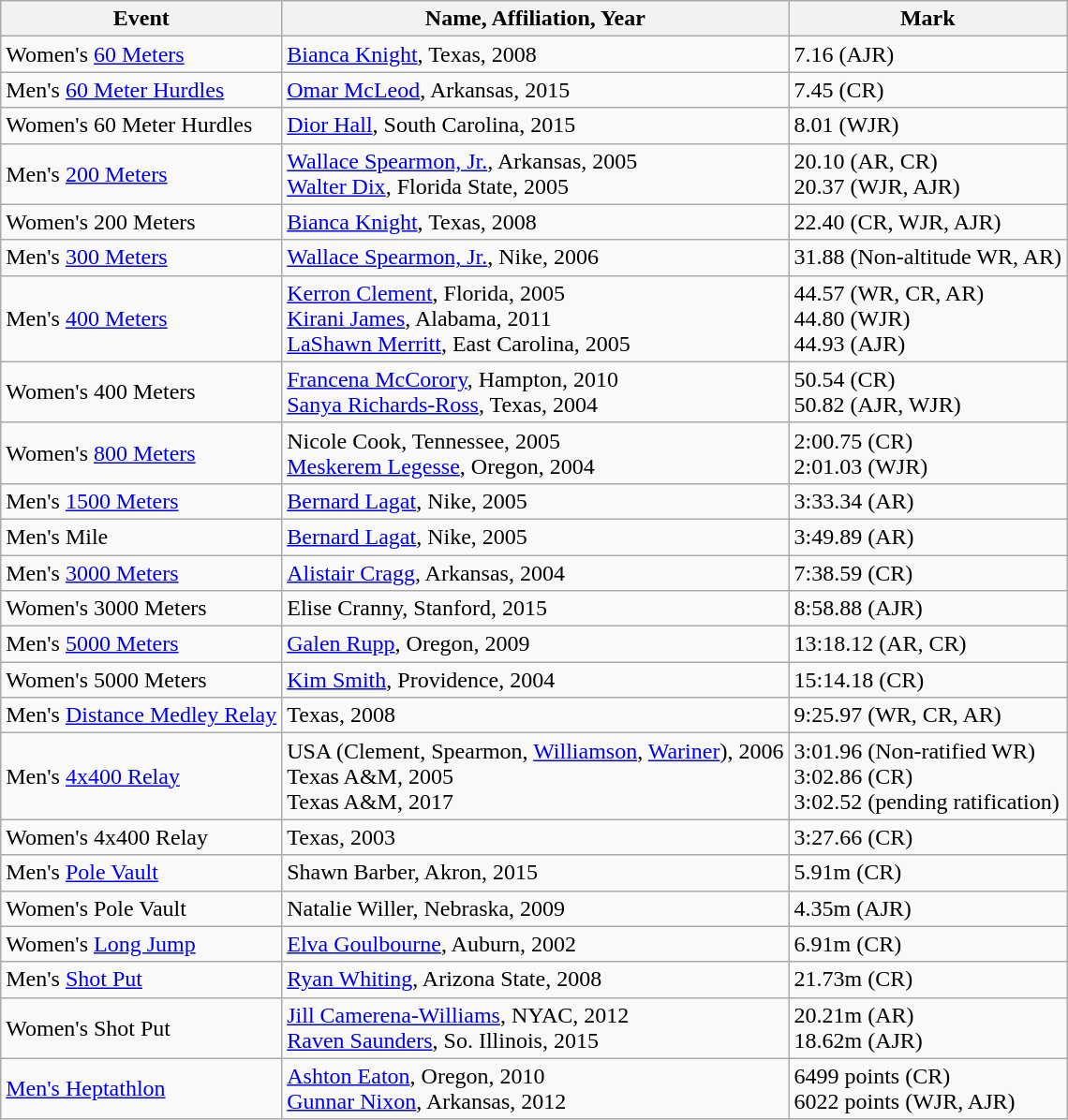<table class="wikitable" border="1">
<tr>
<th>Event</th>
<th>Name, Affiliation, Year</th>
<th>Mark</th>
</tr>
<tr>
<td>Women's <a href='#'>60 Meters</a></td>
<td><a href='#'>Bianca Knight</a>, Texas, 2008</td>
<td>7.16 (AJR)</td>
</tr>
<tr>
<td>Men's <a href='#'>60 Meter Hurdles</a></td>
<td><a href='#'>Omar McLeod</a>, Arkansas, 2015</td>
<td>7.45 (CR)</td>
</tr>
<tr>
<td>Women's 60 Meter Hurdles</td>
<td><a href='#'>Dior Hall</a>, South Carolina, 2015</td>
<td>8.01 (WJR)</td>
</tr>
<tr>
<td>Men's <a href='#'>200 Meters</a></td>
<td><a href='#'>Wallace Spearmon, Jr.</a>, Arkansas, 2005<br><a href='#'>Walter Dix</a>, Florida State, 2005</td>
<td>20.10 (AR, CR)<br>20.37 (WJR, AJR)</td>
</tr>
<tr>
<td>Women's 200 Meters</td>
<td><a href='#'>Bianca Knight</a>, Texas, 2008</td>
<td>22.40 (CR, WJR, AJR)</td>
</tr>
<tr>
<td>Men's <a href='#'>300 Meters</a></td>
<td><a href='#'>Wallace Spearmon, Jr.</a>, Nike, 2006</td>
<td>31.88 (Non-altitude WR, AR)</td>
</tr>
<tr>
<td>Men's <a href='#'>400 Meters</a></td>
<td><a href='#'>Kerron Clement</a>, Florida, 2005<br><a href='#'>Kirani James</a>, Alabama, 2011<br><a href='#'>LaShawn Merritt</a>, East Carolina, 2005</td>
<td>44.57 (WR, CR, AR)<br>44.80 (WJR)<br>44.93 (AJR)</td>
</tr>
<tr>
<td>Women's 400 Meters</td>
<td><a href='#'>Francena McCorory</a>, Hampton, 2010<br><a href='#'>Sanya Richards-Ross</a>, Texas, 2004</td>
<td>50.54 (CR)<br>50.82 (AJR, WJR)</td>
</tr>
<tr>
<td>Women's <a href='#'>800 Meters</a></td>
<td>Nicole Cook, Tennessee, 2005<br><a href='#'>Meskerem Legesse</a>, Oregon, 2004</td>
<td>2:00.75 (CR)<br>2:01.03 (WJR)</td>
</tr>
<tr>
<td>Men's <a href='#'>1500 Meters</a></td>
<td><a href='#'>Bernard Lagat</a>, Nike, 2005</td>
<td>3:33.34 (AR)</td>
</tr>
<tr>
<td>Men's Mile</td>
<td><a href='#'>Bernard Lagat</a>, Nike, 2005</td>
<td>3:49.89 (AR)</td>
</tr>
<tr>
<td>Men's <a href='#'>3000 Meters</a></td>
<td><a href='#'>Alistair Cragg</a>, Arkansas, 2004</td>
<td>7:38.59 (CR)</td>
</tr>
<tr>
<td>Women's 3000 Meters</td>
<td>Elise Cranny, Stanford, 2015</td>
<td>8:58.88 (AJR)</td>
</tr>
<tr>
<td>Men's <a href='#'>5000 Meters</a></td>
<td><a href='#'>Galen Rupp</a>, Oregon, 2009</td>
<td>13:18.12 (AR, CR)</td>
</tr>
<tr>
<td>Women's 5000 Meters</td>
<td><a href='#'>Kim Smith</a>, Providence, 2004</td>
<td>15:14.18 (CR)</td>
</tr>
<tr>
<td>Men's <a href='#'>Distance Medley Relay</a></td>
<td>Texas, 2008</td>
<td>9:25.97 (WR, CR, AR)</td>
</tr>
<tr>
<td>Men's <a href='#'>4x400 Relay</a></td>
<td>USA (Clement, Spearmon, <a href='#'>Williamson</a>, <a href='#'>Wariner</a>), 2006<br>Texas A&M, 2005<br>Texas A&M, 2017</td>
<td>3:01.96 (Non-ratified WR)<br>3:02.86 (CR)<br>3:02.52 (pending ratification)</td>
</tr>
<tr>
<td>Women's 4x400 Relay</td>
<td>Texas, 2003</td>
<td>3:27.66 (CR)</td>
</tr>
<tr>
<td>Men's <a href='#'>Pole Vault</a></td>
<td>Shawn Barber, Akron, 2015</td>
<td>5.91m (CR)</td>
</tr>
<tr>
<td>Women's Pole Vault</td>
<td>Natalie Willer, Nebraska, 2009</td>
<td>4.35m (AJR)</td>
</tr>
<tr>
<td>Women's <a href='#'>Long Jump</a></td>
<td><a href='#'>Elva Goulbourne</a>, Auburn, 2002</td>
<td>6.91m (CR)</td>
</tr>
<tr>
<td>Men's <a href='#'>Shot Put</a></td>
<td><a href='#'>Ryan Whiting</a>, Arizona State, 2008</td>
<td>21.73m (CR)</td>
</tr>
<tr>
<td>Women's Shot Put</td>
<td><a href='#'>Jill Camerena-Williams</a>, NYAC, 2012<br><a href='#'>Raven Saunders</a>, So. Illinois, 2015</td>
<td>20.21m (AR)<br>18.62m (AJR)</td>
</tr>
<tr>
<td><a href='#'>Men's Heptathlon</a></td>
<td><a href='#'>Ashton Eaton</a>, Oregon, 2010<br><a href='#'>Gunnar Nixon</a>, Arkansas, 2012</td>
<td>6499 points (CR)<br>6022 points (WJR, AJR)</td>
</tr>
</table>
